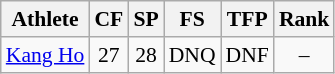<table class="wikitable" border="1" style="font-size:90%">
<tr>
<th>Athlete</th>
<th>CF</th>
<th>SP</th>
<th>FS</th>
<th>TFP</th>
<th>Rank</th>
</tr>
<tr align=center>
<td align=left><a href='#'>Kang Ho</a></td>
<td>27</td>
<td>28</td>
<td>DNQ</td>
<td>DNF</td>
<td>–</td>
</tr>
</table>
